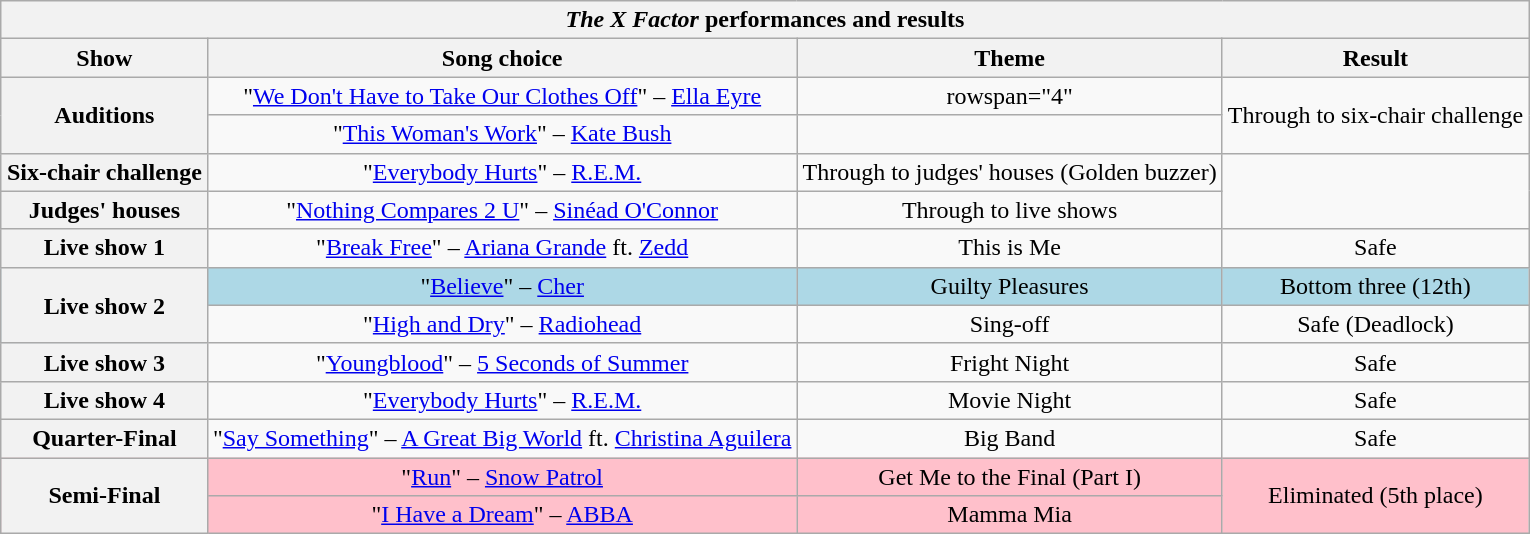<table class="wikitable collapsible collapsed" style="margin:1em auto 1em auto; text-align:center;">
<tr>
<th colspan="4"><em>The X Factor</em> performances and results</th>
</tr>
<tr>
<th style="text-align:centre;">Show</th>
<th style="text-align:centre;">Song choice</th>
<th style="text-align:centre;">Theme</th>
<th style="text-align:centre;">Result</th>
</tr>
<tr>
<th rowspan="2">Auditions</th>
<td>"<a href='#'>We Don't Have to Take Our Clothes Off</a>" – <a href='#'>Ella Eyre</a></td>
<td>rowspan="4" </td>
<td rowspan="2">Through to six-chair challenge</td>
</tr>
<tr>
<td>"<a href='#'>This Woman's Work</a>" – <a href='#'>Kate Bush</a></td>
</tr>
<tr>
<th>Six-chair challenge</th>
<td>"<a href='#'>Everybody Hurts</a>" – <a href='#'>R.E.M.</a></td>
<td>Through to judges' houses (Golden buzzer)</td>
</tr>
<tr>
<th>Judges' houses</th>
<td>"<a href='#'>Nothing Compares 2 U</a>" – <a href='#'>Sinéad O'Connor</a></td>
<td>Through to live shows</td>
</tr>
<tr>
<th>Live show 1</th>
<td>"<a href='#'>Break Free</a>" – <a href='#'>Ariana Grande</a> ft. <a href='#'>Zedd</a></td>
<td>This is Me</td>
<td>Safe</td>
</tr>
<tr style="background:lightblue;">
<th rowspan="2">Live show 2</th>
<td>"<a href='#'>Believe</a>" – <a href='#'>Cher</a></td>
<td>Guilty Pleasures</td>
<td>Bottom three (12th)</td>
</tr>
<tr>
<td>"<a href='#'>High and Dry</a>" – <a href='#'>Radiohead</a></td>
<td>Sing-off</td>
<td>Safe (Deadlock)</td>
</tr>
<tr>
<th>Live show 3</th>
<td>"<a href='#'>Youngblood</a>" – <a href='#'>5 Seconds of Summer</a></td>
<td>Fright Night</td>
<td>Safe</td>
</tr>
<tr>
<th>Live show 4</th>
<td>"<a href='#'>Everybody Hurts</a>" – <a href='#'>R.E.M.</a></td>
<td>Movie Night</td>
<td>Safe</td>
</tr>
<tr>
<th>Quarter-Final</th>
<td>"<a href='#'>Say Something</a>" – <a href='#'>A Great Big World</a> ft. <a href='#'>Christina Aguilera</a></td>
<td>Big Band</td>
<td>Safe</td>
</tr>
<tr style="background:pink;">
<th rowspan="2">Semi-Final</th>
<td>"<a href='#'>Run</a>" – <a href='#'>Snow Patrol</a></td>
<td>Get Me to the Final (Part I)</td>
<td rowspan="2">Eliminated (5th place)</td>
</tr>
<tr style="background:pink;">
<td>"<a href='#'>I Have a Dream</a>" – <a href='#'>ABBA</a></td>
<td>Mamma Mia</td>
</tr>
</table>
